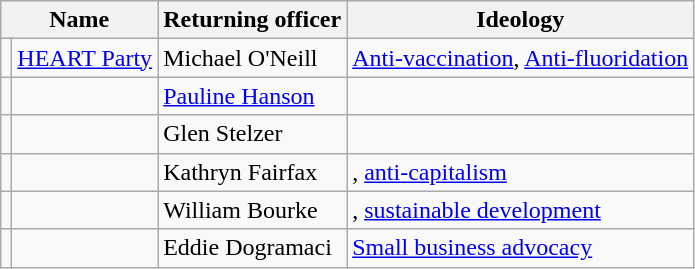<table class="wikitable">
<tr>
<th colspan="2">Name</th>
<th>Returning officer</th>
<th>Ideology</th>
</tr>
<tr>
<td></td>
<td><a href='#'>HEART Party</a></td>
<td>Michael O'Neill</td>
<td><a href='#'>Anti-vaccination</a>, <a href='#'>Anti-fluoridation</a></td>
</tr>
<tr>
<td></td>
<td></td>
<td><a href='#'>Pauline Hanson</a></td>
<td><br></td>
</tr>
<tr>
<td></td>
<td></td>
<td>Glen Stelzer</td>
<td></td>
</tr>
<tr>
<td></td>
<td></td>
<td>Kathryn Fairfax</td>
<td>, <a href='#'>anti-capitalism</a></td>
</tr>
<tr>
<td></td>
<td></td>
<td>William Bourke</td>
<td>, <a href='#'>sustainable development</a></td>
</tr>
<tr>
<td></td>
<td></td>
<td>Eddie Dogramaci</td>
<td><a href='#'>Small business advocacy</a></td>
</tr>
</table>
